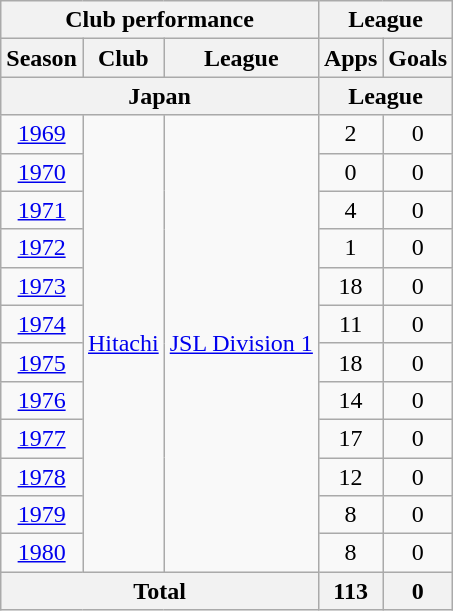<table class="wikitable" style="text-align:center;">
<tr>
<th colspan=3>Club performance</th>
<th colspan=2>League</th>
</tr>
<tr>
<th>Season</th>
<th>Club</th>
<th>League</th>
<th>Apps</th>
<th>Goals</th>
</tr>
<tr>
<th colspan=3>Japan</th>
<th colspan=2>League</th>
</tr>
<tr>
<td><a href='#'>1969</a></td>
<td rowspan="12"><a href='#'>Hitachi</a></td>
<td rowspan="12"><a href='#'>JSL Division 1</a></td>
<td>2</td>
<td>0</td>
</tr>
<tr>
<td><a href='#'>1970</a></td>
<td>0</td>
<td>0</td>
</tr>
<tr>
<td><a href='#'>1971</a></td>
<td>4</td>
<td>0</td>
</tr>
<tr>
<td><a href='#'>1972</a></td>
<td>1</td>
<td>0</td>
</tr>
<tr>
<td><a href='#'>1973</a></td>
<td>18</td>
<td>0</td>
</tr>
<tr>
<td><a href='#'>1974</a></td>
<td>11</td>
<td>0</td>
</tr>
<tr>
<td><a href='#'>1975</a></td>
<td>18</td>
<td>0</td>
</tr>
<tr>
<td><a href='#'>1976</a></td>
<td>14</td>
<td>0</td>
</tr>
<tr>
<td><a href='#'>1977</a></td>
<td>17</td>
<td>0</td>
</tr>
<tr>
<td><a href='#'>1978</a></td>
<td>12</td>
<td>0</td>
</tr>
<tr>
<td><a href='#'>1979</a></td>
<td>8</td>
<td>0</td>
</tr>
<tr>
<td><a href='#'>1980</a></td>
<td>8</td>
<td>0</td>
</tr>
<tr>
<th colspan=3>Total</th>
<th>113</th>
<th>0</th>
</tr>
</table>
